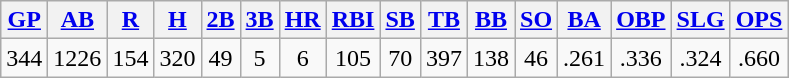<table class="wikitable">
<tr>
<th><a href='#'>GP</a></th>
<th><a href='#'>AB</a></th>
<th><a href='#'>R</a></th>
<th><a href='#'>H</a></th>
<th><a href='#'>2B</a></th>
<th><a href='#'>3B</a></th>
<th><a href='#'>HR</a></th>
<th><a href='#'>RBI</a></th>
<th><a href='#'>SB</a></th>
<th><a href='#'>TB</a></th>
<th><a href='#'>BB</a></th>
<th><a href='#'>SO</a></th>
<th><a href='#'>BA</a></th>
<th><a href='#'>OBP</a></th>
<th><a href='#'>SLG</a></th>
<th><a href='#'>OPS</a></th>
</tr>
<tr align=center>
<td>344</td>
<td>1226</td>
<td>154</td>
<td>320</td>
<td>49</td>
<td>5</td>
<td>6</td>
<td>105</td>
<td>70</td>
<td>397</td>
<td>138</td>
<td>46</td>
<td>.261</td>
<td>.336</td>
<td>.324</td>
<td>.660</td>
</tr>
</table>
